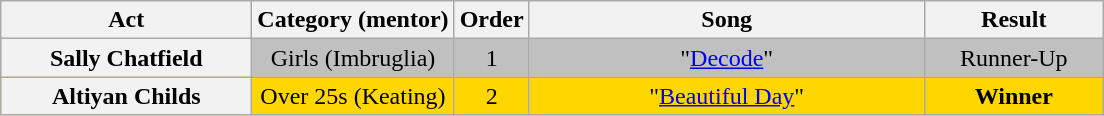<table class="wikitable plainrowheaders" style="text-align:center;">
<tr>
<th scope="col" style="width:10em;">Act</th>
<th scope="col">Category (mentor)</th>
<th scope="col">Order</th>
<th scope="col" style="width:16em;">Song</th>
<th scope="col" style="width:7em;">Result</th>
</tr>
<tr style="background:silver;">
<th scope="row">Sally Chatfield</th>
<td scope="col">Girls (Imbruglia)</td>
<td>1</td>
<td>"<a href='#'>Decode</a>"</td>
<td>Runner-Up</td>
</tr>
<tr style="background:gold">
<th scope="row">Altiyan Childs</th>
<td scope="col">Over 25s (Keating)</td>
<td>2</td>
<td>"<a href='#'>Beautiful Day</a>"</td>
<td><strong>Winner</strong></td>
</tr>
</table>
